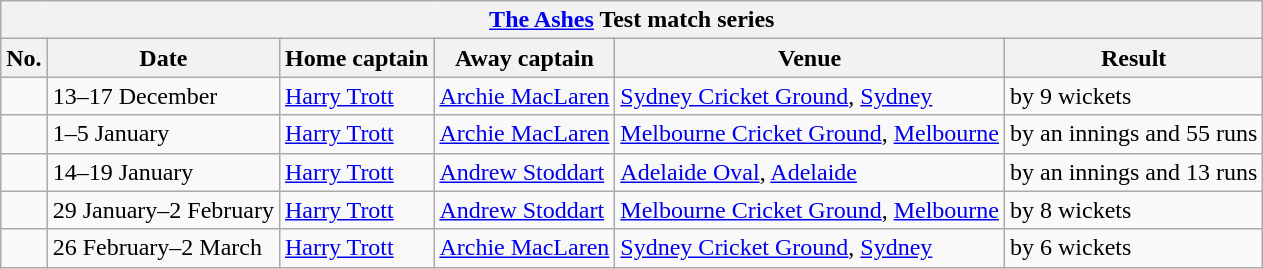<table class="wikitable">
<tr>
<th colspan="9"><a href='#'>The Ashes</a> Test match series</th>
</tr>
<tr>
<th>No.</th>
<th>Date</th>
<th>Home captain</th>
<th>Away captain</th>
<th>Venue</th>
<th>Result</th>
</tr>
<tr>
<td></td>
<td>13–17 December</td>
<td><a href='#'>Harry Trott</a></td>
<td><a href='#'>Archie MacLaren</a></td>
<td><a href='#'>Sydney Cricket Ground</a>, <a href='#'>Sydney</a></td>
<td> by 9 wickets</td>
</tr>
<tr>
<td></td>
<td>1–5 January</td>
<td><a href='#'>Harry Trott</a></td>
<td><a href='#'>Archie MacLaren</a></td>
<td><a href='#'>Melbourne Cricket Ground</a>, <a href='#'>Melbourne</a></td>
<td> by an innings and 55 runs</td>
</tr>
<tr>
<td></td>
<td>14–19 January</td>
<td><a href='#'>Harry Trott</a></td>
<td><a href='#'>Andrew Stoddart</a></td>
<td><a href='#'>Adelaide Oval</a>, <a href='#'>Adelaide</a></td>
<td> by an innings and 13 runs</td>
</tr>
<tr>
<td></td>
<td>29 January–2 February</td>
<td><a href='#'>Harry Trott</a></td>
<td><a href='#'>Andrew Stoddart</a></td>
<td><a href='#'>Melbourne Cricket Ground</a>, <a href='#'>Melbourne</a></td>
<td> by 8 wickets</td>
</tr>
<tr>
<td></td>
<td>26 February–2 March</td>
<td><a href='#'>Harry Trott</a></td>
<td><a href='#'>Archie MacLaren</a></td>
<td><a href='#'>Sydney Cricket Ground</a>, <a href='#'>Sydney</a></td>
<td> by 6 wickets</td>
</tr>
</table>
